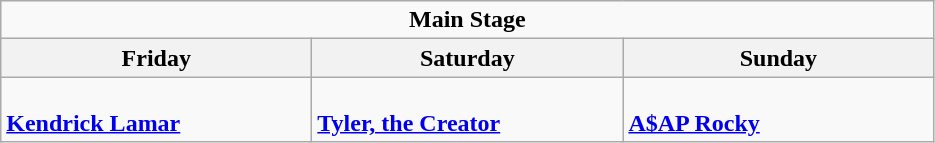<table class="wikitable">
<tr>
<td colspan="3" style="text-align:center;"><strong>Main Stage</strong></td>
</tr>
<tr>
<th>Friday</th>
<th>Saturday</th>
<th>Sunday</th>
</tr>
<tr>
<td style="text-align:left; vertical-align:top; width:200px;"><br><strong><a href='#'>Kendrick Lamar</a></strong></td>
<td style="text-align:left; vertical-align:top; width:200px;"><br><strong><a href='#'>Tyler, the Creator</a></strong></td>
<td style="text-align:left; vertical-align:top; width:200px;"><br><strong><a href='#'>A$AP Rocky</a></strong></td>
</tr>
</table>
